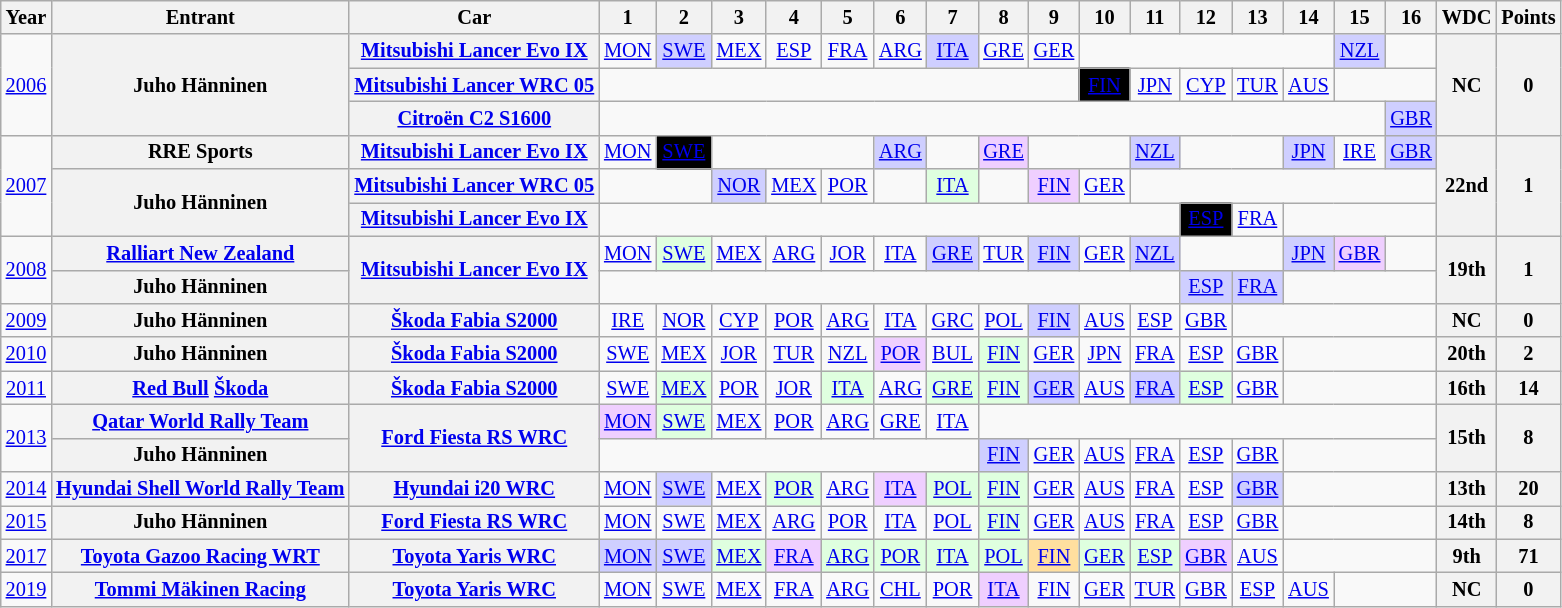<table class="wikitable" style="text-align:center; font-size:85%">
<tr>
<th>Year</th>
<th>Entrant</th>
<th>Car</th>
<th>1</th>
<th>2</th>
<th>3</th>
<th>4</th>
<th>5</th>
<th>6</th>
<th>7</th>
<th>8</th>
<th>9</th>
<th>10</th>
<th>11</th>
<th>12</th>
<th>13</th>
<th>14</th>
<th>15</th>
<th>16</th>
<th>WDC</th>
<th>Points</th>
</tr>
<tr>
<td rowspan=3><a href='#'>2006</a></td>
<th rowspan=3 nowrap>Juho Hänninen</th>
<th nowrap><a href='#'>Mitsubishi Lancer Evo IX</a></th>
<td><a href='#'>MON</a></td>
<td style="background:#CFCFFF;"><a href='#'>SWE</a><br></td>
<td><a href='#'>MEX</a></td>
<td><a href='#'>ESP</a></td>
<td><a href='#'>FRA</a></td>
<td><a href='#'>ARG</a></td>
<td style="background:#CFCFFF;"><a href='#'>ITA</a><br></td>
<td><a href='#'>GRE</a></td>
<td><a href='#'>GER</a></td>
<td colspan=5></td>
<td style="background:#CFCFFF;"><a href='#'>NZL</a><br></td>
<td></td>
<th rowspan=3>NC</th>
<th rowspan=3>0</th>
</tr>
<tr>
<th nowrap><a href='#'>Mitsubishi Lancer WRC 05</a></th>
<td colspan=9></td>
<td style="background:#000000; color:#ffffff"><a href='#'><span>FIN</span></a><br></td>
<td><a href='#'>JPN</a></td>
<td><a href='#'>CYP</a></td>
<td><a href='#'>TUR</a></td>
<td><a href='#'>AUS</a></td>
<td colspan=2></td>
</tr>
<tr>
<th nowrap><a href='#'>Citroën C2 S1600</a></th>
<td colspan=15></td>
<td style="background:#CFCFFF;"><a href='#'>GBR</a><br></td>
</tr>
<tr>
<td rowspan=3><a href='#'>2007</a></td>
<th nowrap>RRE Sports</th>
<th nowrap><a href='#'>Mitsubishi Lancer Evo IX</a></th>
<td><a href='#'>MON</a></td>
<td style="background:#000000; color:#ffffff"><a href='#'><span>SWE</span></a><br></td>
<td colspan=3></td>
<td style="background:#CFCFFF;"><a href='#'>ARG</a><br></td>
<td></td>
<td style="background:#EFCFFF;"><a href='#'>GRE</a><br></td>
<td colspan=2></td>
<td style="background:#CFCFFF;"><a href='#'>NZL</a><br></td>
<td colspan=2></td>
<td style="background:#CFCFFF;"><a href='#'>JPN</a><br></td>
<td><a href='#'>IRE</a></td>
<td style="background:#CFCFFF;"><a href='#'>GBR</a><br></td>
<th rowspan=3>22nd</th>
<th rowspan=3>1</th>
</tr>
<tr>
<th rowspan=2 nowrap>Juho Hänninen</th>
<th nowrap><a href='#'>Mitsubishi Lancer WRC 05</a></th>
<td colspan=2></td>
<td style="background:#CFCFFF;"><a href='#'>NOR</a><br></td>
<td><a href='#'>MEX</a></td>
<td><a href='#'>POR</a></td>
<td></td>
<td style="background:#DFFFDF;"><a href='#'>ITA</a><br></td>
<td></td>
<td style="background:#EFCFFF;"><a href='#'>FIN</a><br></td>
<td><a href='#'>GER</a></td>
<td colspan=6></td>
</tr>
<tr>
<th nowrap><a href='#'>Mitsubishi Lancer Evo IX</a></th>
<td colspan=11></td>
<td style="background:#000000; color:#ffffff"><a href='#'><span>ESP</span></a><br></td>
<td><a href='#'>FRA</a></td>
<td colspan=3></td>
</tr>
<tr>
<td rowspan=2><a href='#'>2008</a></td>
<th nowrap><a href='#'>Ralliart New Zealand</a></th>
<th rowspan=2 nowrap><a href='#'>Mitsubishi Lancer Evo IX</a></th>
<td><a href='#'>MON</a></td>
<td style="background:#DFFFDF;"><a href='#'>SWE</a><br></td>
<td><a href='#'>MEX</a></td>
<td><a href='#'>ARG</a></td>
<td><a href='#'>JOR</a></td>
<td><a href='#'>ITA</a></td>
<td style="background:#CFCFFF;"><a href='#'>GRE</a><br></td>
<td><a href='#'>TUR</a></td>
<td style="background:#CFCFFF;"><a href='#'>FIN</a><br></td>
<td><a href='#'>GER</a></td>
<td style="background:#CFCFFF;"><a href='#'>NZL</a><br></td>
<td colspan=2></td>
<td style="background:#CFCFFF;"><a href='#'>JPN</a><br></td>
<td style="background:#EFCFFF;"><a href='#'>GBR</a><br></td>
<td></td>
<th rowspan=2>19th</th>
<th rowspan=2>1</th>
</tr>
<tr>
<th nowrap>Juho Hänninen</th>
<td colspan=11></td>
<td style="background:#CFCFFF;"><a href='#'>ESP</a><br></td>
<td style="background:#CFCFFF;"><a href='#'>FRA</a><br></td>
<td colspan=3></td>
</tr>
<tr>
<td><a href='#'>2009</a></td>
<th nowrap>Juho Hänninen</th>
<th nowrap><a href='#'>Škoda Fabia S2000</a></th>
<td><a href='#'>IRE</a></td>
<td><a href='#'>NOR</a></td>
<td><a href='#'>CYP</a></td>
<td><a href='#'>POR</a></td>
<td><a href='#'>ARG</a></td>
<td><a href='#'>ITA</a></td>
<td><a href='#'>GRC</a></td>
<td><a href='#'>POL</a></td>
<td style="background:#CFCFFF;"><a href='#'>FIN</a><br></td>
<td><a href='#'>AUS</a></td>
<td><a href='#'>ESP</a></td>
<td><a href='#'>GBR</a></td>
<td colspan=4></td>
<th>NC</th>
<th>0</th>
</tr>
<tr>
<td><a href='#'>2010</a></td>
<th nowrap>Juho Hänninen</th>
<th nowrap><a href='#'>Škoda Fabia S2000</a></th>
<td><a href='#'>SWE</a></td>
<td><a href='#'>MEX</a></td>
<td><a href='#'>JOR</a></td>
<td><a href='#'>TUR</a></td>
<td><a href='#'>NZL</a></td>
<td style="background:#EFCFFF;"><a href='#'>POR</a><br></td>
<td><a href='#'>BUL</a></td>
<td style="background:#DFFFDF;"><a href='#'>FIN</a><br></td>
<td><a href='#'>GER</a></td>
<td><a href='#'>JPN</a></td>
<td><a href='#'>FRA</a></td>
<td><a href='#'>ESP</a></td>
<td><a href='#'>GBR</a></td>
<td colspan=3></td>
<th>20th</th>
<th>2</th>
</tr>
<tr>
<td><a href='#'>2011</a></td>
<th nowrap><a href='#'>Red Bull</a> <a href='#'>Škoda</a></th>
<th nowrap><a href='#'>Škoda Fabia S2000</a></th>
<td><a href='#'>SWE</a></td>
<td style="background:#DFFFDF;"><a href='#'>MEX</a><br></td>
<td><a href='#'>POR</a></td>
<td><a href='#'>JOR</a></td>
<td style="background:#DFFFDF;"><a href='#'>ITA</a><br></td>
<td><a href='#'>ARG</a></td>
<td style="background:#DFFFDF;"><a href='#'>GRE</a><br></td>
<td style="background:#DFFFDF;"><a href='#'>FIN</a><br></td>
<td style="background:#CFCFFF;"><a href='#'>GER</a><br></td>
<td><a href='#'>AUS</a></td>
<td style="background:#CFCFFF;"><a href='#'>FRA</a><br></td>
<td style="background:#DFFFDF;"><a href='#'>ESP</a><br></td>
<td><a href='#'>GBR</a></td>
<td colspan=3></td>
<th>16th</th>
<th>14</th>
</tr>
<tr>
<td rowspan=2><a href='#'>2013</a></td>
<th nowrap><a href='#'>Qatar World Rally Team</a></th>
<th rowspan=2 nowrap><a href='#'>Ford Fiesta RS WRC</a></th>
<td style="background:#EFCFFF;"><a href='#'>MON</a><br></td>
<td style="background:#DFFFDF;"><a href='#'>SWE</a><br></td>
<td><a href='#'>MEX</a></td>
<td><a href='#'>POR</a></td>
<td><a href='#'>ARG</a></td>
<td><a href='#'>GRE</a></td>
<td><a href='#'>ITA</a></td>
<td colspan=9></td>
<th rowspan=2>15th</th>
<th rowspan=2>8</th>
</tr>
<tr>
<th nowrap>Juho Hänninen</th>
<td colspan=7></td>
<td style="background:#CFCFFF;"><a href='#'>FIN</a><br></td>
<td><a href='#'>GER</a></td>
<td><a href='#'>AUS</a></td>
<td><a href='#'>FRA</a></td>
<td><a href='#'>ESP</a></td>
<td><a href='#'>GBR</a></td>
<td colspan=3></td>
</tr>
<tr>
<td><a href='#'>2014</a></td>
<th nowrap><a href='#'>Hyundai Shell World Rally Team</a></th>
<th nowrap><a href='#'>Hyundai i20 WRC</a></th>
<td><a href='#'>MON</a></td>
<td style="background:#CFCFFF;"><a href='#'>SWE</a><br></td>
<td><a href='#'>MEX</a></td>
<td style="background:#DFFFDF;"><a href='#'>POR</a><br></td>
<td><a href='#'>ARG</a></td>
<td style="background:#EFCFFF;"><a href='#'>ITA</a><br></td>
<td style="background:#DFFFDF;"><a href='#'>POL</a><br></td>
<td style="background:#DFFFDF;"><a href='#'>FIN</a><br></td>
<td><a href='#'>GER</a></td>
<td><a href='#'>AUS</a></td>
<td><a href='#'>FRA</a></td>
<td><a href='#'>ESP</a></td>
<td style="background:#CFCFFF;"><a href='#'>GBR</a><br></td>
<td colspan=3></td>
<th>13th</th>
<th>20</th>
</tr>
<tr>
<td><a href='#'>2015</a></td>
<th nowrap>Juho Hänninen</th>
<th nowrap><a href='#'>Ford Fiesta RS WRC</a></th>
<td><a href='#'>MON</a></td>
<td><a href='#'>SWE</a></td>
<td><a href='#'>MEX</a></td>
<td><a href='#'>ARG</a></td>
<td><a href='#'>POR</a></td>
<td><a href='#'>ITA</a></td>
<td><a href='#'>POL</a></td>
<td style="background:#DFFFDF;"><a href='#'>FIN</a><br></td>
<td><a href='#'>GER</a></td>
<td><a href='#'>AUS</a></td>
<td><a href='#'>FRA</a></td>
<td><a href='#'>ESP</a></td>
<td><a href='#'>GBR</a></td>
<td colspan=3></td>
<th>14th</th>
<th>8</th>
</tr>
<tr>
<td><a href='#'>2017</a></td>
<th nowrap><a href='#'>Toyota Gazoo Racing WRT</a></th>
<th nowrap><a href='#'>Toyota Yaris WRC</a></th>
<td style="background:#CFCFFF;"><a href='#'>MON</a><br></td>
<td style="background:#CFCFFF;"><a href='#'>SWE</a><br></td>
<td style="background:#DFFFDF;"><a href='#'>MEX</a><br></td>
<td style="background:#EFCFFF;"><a href='#'>FRA</a><br></td>
<td style="background:#DFFFDF;"><a href='#'>ARG</a><br></td>
<td style="background:#DFFFDF;"><a href='#'>POR</a><br></td>
<td style="background:#DFFFDF;"><a href='#'>ITA</a><br></td>
<td style="background:#DFFFDF;"><a href='#'>POL</a><br></td>
<td style="background:#FFDF9F;"><a href='#'>FIN</a><br></td>
<td style="background:#DFFFDF;"><a href='#'>GER</a><br></td>
<td style="background:#DFFFDF;"><a href='#'>ESP</a><br></td>
<td style="background:#EFCFFF;"><a href='#'>GBR</a><br></td>
<td><a href='#'>AUS</a></td>
<td colspan=3></td>
<th>9th</th>
<th>71</th>
</tr>
<tr>
<td><a href='#'>2019</a></td>
<th nowrap><a href='#'>Tommi Mäkinen Racing</a></th>
<th nowrap><a href='#'>Toyota Yaris WRC</a></th>
<td><a href='#'>MON</a></td>
<td><a href='#'>SWE</a></td>
<td><a href='#'>MEX</a></td>
<td><a href='#'>FRA</a></td>
<td><a href='#'>ARG</a></td>
<td><a href='#'>CHL</a></td>
<td><a href='#'>POR</a></td>
<td style="background:#EFCFFF;"><a href='#'>ITA</a><br></td>
<td><a href='#'>FIN</a></td>
<td><a href='#'>GER</a></td>
<td><a href='#'>TUR</a></td>
<td><a href='#'>GBR</a></td>
<td><a href='#'>ESP</a></td>
<td><a href='#'>AUS</a><br></td>
<td colspan=2></td>
<th>NC</th>
<th>0</th>
</tr>
</table>
